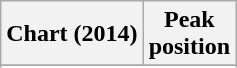<table class="wikitable sortable plainrowheaders" style="text-align:center;">
<tr>
<th scope="col">Chart (2014)</th>
<th scope="col">Peak<br>position</th>
</tr>
<tr>
</tr>
<tr>
</tr>
</table>
